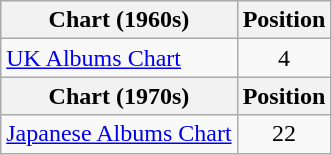<table class="wikitable" style="text-align:center;float:left;margin-right:1em;">
<tr>
<th>Chart (1960s)</th>
<th>Position</th>
</tr>
<tr>
<td align="left"><a href='#'>UK Albums Chart</a></td>
<td>4</td>
</tr>
<tr>
<th>Chart (1970s)</th>
<th>Position</th>
</tr>
<tr>
<td align="left"><a href='#'>Japanese Albums Chart</a></td>
<td>22</td>
</tr>
</table>
